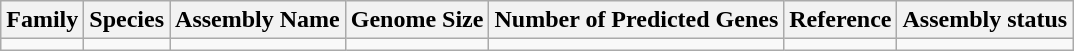<table class="wikitable sortable">
<tr>
<th>Family</th>
<th>Species</th>
<th>Assembly Name</th>
<th>Genome Size</th>
<th>Number of Predicted Genes</th>
<th>Reference</th>
<th>Assembly status</th>
</tr>
<tr>
<td></td>
<td></td>
<td></td>
<td></td>
<td></td>
<td></td>
<td></td>
</tr>
</table>
